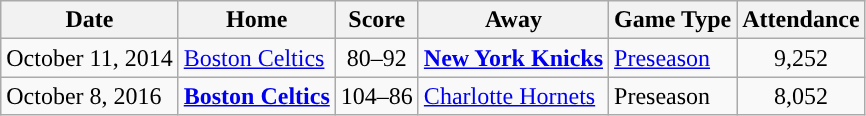<table class="wikitable">
<tr>
<th>Date</th>
<th>Home</th>
<th>Score</th>
<th>Away</th>
<th>Game Type</th>
<th>Attendance</th>
</tr>
<tr>
<td>October 11, 2014</td>
<td><a href='#'>Boston Celtics</a></td>
<td align=center>80–92</td>
<td><strong><a href='#'>New York Knicks</a></strong></td>
<td><a href='#'>Preseason</a></td>
<td align=center>9,252</td>
</tr>
<tr>
<td>October 8, 2016</td>
<td><strong><a href='#'>Boston Celtics</a></strong></td>
<td align=center>104–86</td>
<td><a href='#'>Charlotte Hornets</a></td>
<td>Preseason</td>
<td align=center>8,052</td>
</tr>
</table>
